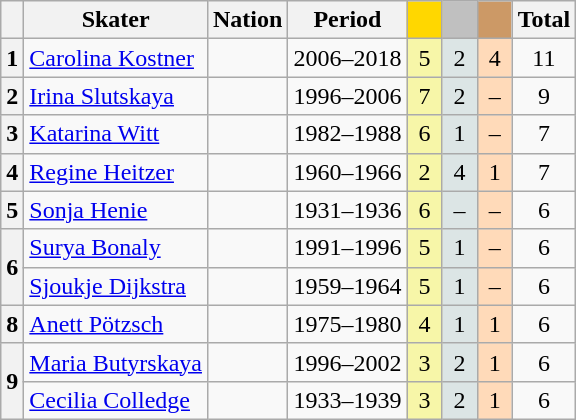<table class="wikitable unsortable" style="text-align:center">
<tr>
<th scope="col"></th>
<th scope="col">Skater</th>
<th scope="col">Nation</th>
<th scope="col">Period</th>
<th scope="col" style="width:1em; background-color:gold"></th>
<th scope="col" style="width:1em;background-color:silver"></th>
<th scope="col" style="width:1em;background-color:#CC9966"></th>
<th scope="col">Total</th>
</tr>
<tr>
<th scope="row">1</th>
<td align="left"><a href='#'>Carolina Kostner</a></td>
<td align="left"></td>
<td>2006–2018</td>
<td bgcolor="#F7F6A8">5</td>
<td bgcolor="#DCE5E5">2</td>
<td bgcolor="#FFDAB9">4</td>
<td>11</td>
</tr>
<tr>
<th scope="row">2</th>
<td align="left"><a href='#'>Irina Slutskaya</a></td>
<td align="left"></td>
<td>1996–2006</td>
<td bgcolor="#F7F6A8">7</td>
<td bgcolor="#DCE5E5">2</td>
<td bgcolor="#FFDAB9">–</td>
<td>9</td>
</tr>
<tr>
<th scope="row">3</th>
<td align="left"><a href='#'>Katarina Witt</a></td>
<td align="left"></td>
<td>1982–1988</td>
<td bgcolor="#F7F6A8">6</td>
<td bgcolor="#DCE5E5">1</td>
<td bgcolor="#FFDAB9">–</td>
<td>7</td>
</tr>
<tr>
<th scope="row">4</th>
<td align="left"><a href='#'>Regine Heitzer</a></td>
<td align="left"></td>
<td>1960–1966</td>
<td bgcolor="#F7F6A8">2</td>
<td bgcolor="#DCE5E5">4</td>
<td bgcolor="#FFDAB9">1</td>
<td>7</td>
</tr>
<tr>
<th scope="row">5</th>
<td align="left"><a href='#'>Sonja Henie</a></td>
<td align="left"></td>
<td>1931–1936</td>
<td bgcolor="#F7F6A8">6</td>
<td bgcolor="#DCE5E5">–</td>
<td bgcolor="#FFDAB9">–</td>
<td>6</td>
</tr>
<tr>
<th scope="row" rowspan="2">6</th>
<td align="left"><a href='#'>Surya Bonaly</a></td>
<td align="left"></td>
<td>1991–1996</td>
<td bgcolor="#F7F6A8">5</td>
<td bgcolor="#DCE5E5">1</td>
<td bgcolor="#FFDAB9">–</td>
<td>6</td>
</tr>
<tr>
<td align="left"><a href='#'>Sjoukje Dijkstra</a></td>
<td align="left"></td>
<td>1959–1964</td>
<td bgcolor="#F7F6A8">5</td>
<td bgcolor="#DCE5E5">1</td>
<td bgcolor="#FFDAB9">–</td>
<td>6</td>
</tr>
<tr>
<th scope="row">8</th>
<td align="left"><a href='#'>Anett Pötzsch</a></td>
<td align="left"></td>
<td>1975–1980</td>
<td bgcolor="#F7F6A8">4</td>
<td bgcolor="#DCE5E5">1</td>
<td bgcolor="#FFDAB9">1</td>
<td>6</td>
</tr>
<tr>
<th scope="row" rowspan="2">9</th>
<td align="left"><a href='#'>Maria Butyrskaya</a></td>
<td align="left"></td>
<td>1996–2002</td>
<td bgcolor="#F7F6A8">3</td>
<td bgcolor="#DCE5E5">2</td>
<td bgcolor="#FFDAB9">1</td>
<td>6</td>
</tr>
<tr>
<td align="left"><a href='#'>Cecilia Colledge</a></td>
<td align="left"></td>
<td>1933–1939</td>
<td bgcolor="#F7F6A8">3</td>
<td bgcolor="#DCE5E5">2</td>
<td bgcolor="#FFDAB9">1</td>
<td>6</td>
</tr>
</table>
